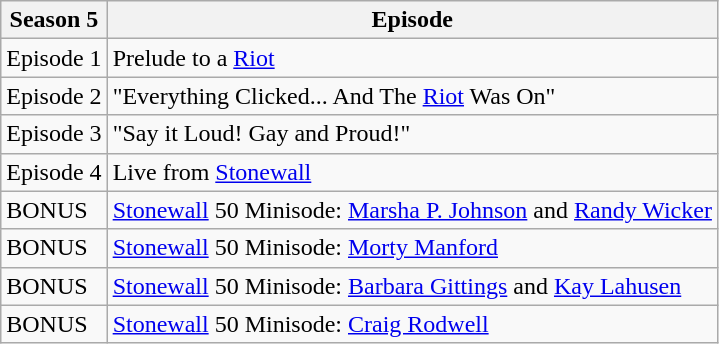<table class="wikitable">
<tr>
<th>Season 5</th>
<th>Episode</th>
</tr>
<tr>
<td>Episode 1</td>
<td>Prelude to a <a href='#'>Riot</a></td>
</tr>
<tr>
<td>Episode 2</td>
<td>"Everything Clicked... And The <a href='#'>Riot</a> Was On"</td>
</tr>
<tr>
<td>Episode 3</td>
<td>"Say it Loud! Gay and Proud!"</td>
</tr>
<tr>
<td>Episode 4</td>
<td>Live from <a href='#'>Stonewall</a></td>
</tr>
<tr>
<td>BONUS</td>
<td><a href='#'>Stonewall</a> 50 Minisode: <a href='#'>Marsha P. Johnson</a> and <a href='#'>Randy Wicker</a></td>
</tr>
<tr>
<td>BONUS</td>
<td><a href='#'>Stonewall</a> 50 Minisode: <a href='#'>Morty Manford</a></td>
</tr>
<tr>
<td>BONUS</td>
<td><a href='#'>Stonewall</a> 50 Minisode: <a href='#'>Barbara Gittings</a> and <a href='#'>Kay Lahusen</a></td>
</tr>
<tr>
<td>BONUS</td>
<td><a href='#'>Stonewall</a> 50 Minisode: <a href='#'>Craig Rodwell</a></td>
</tr>
</table>
